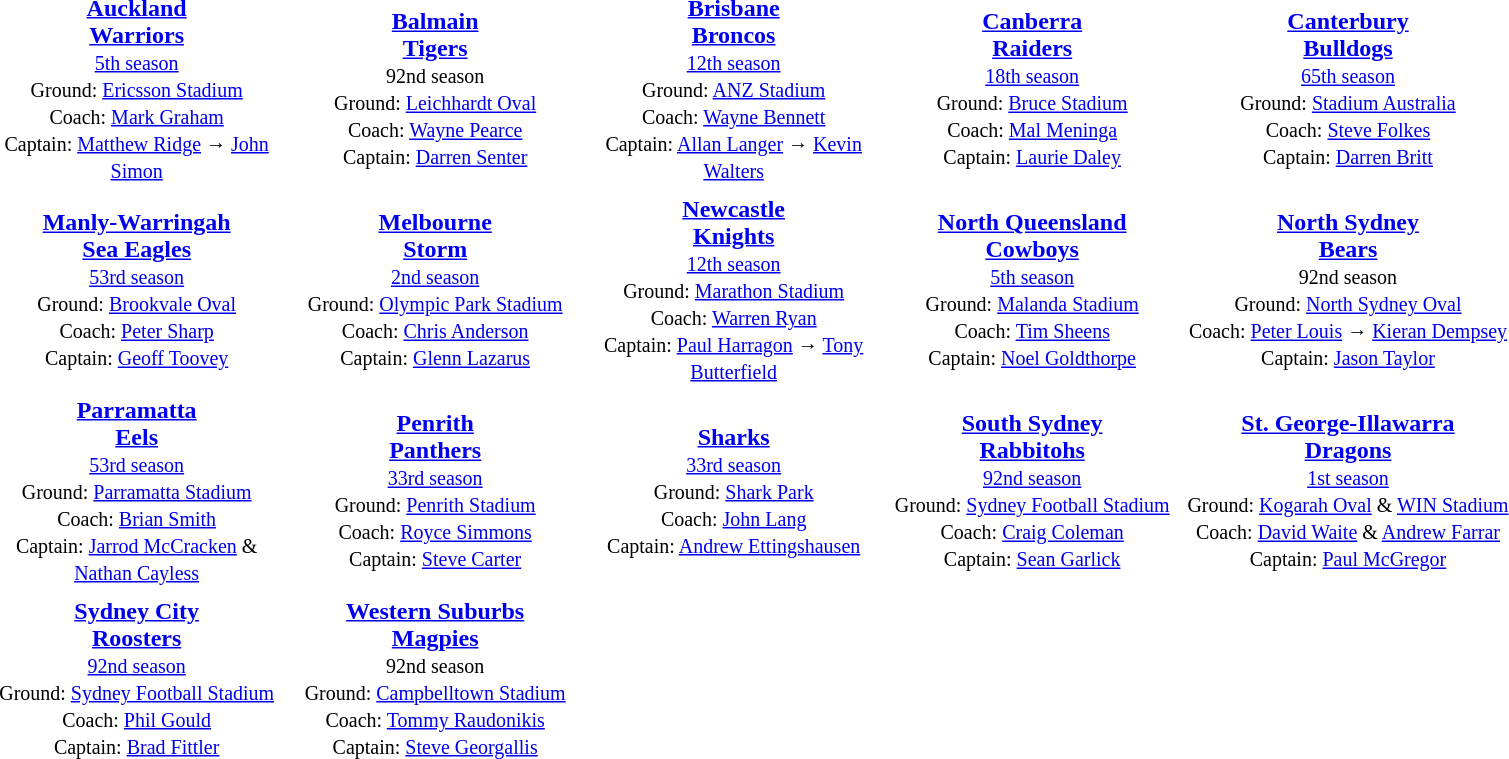<table align="center" class="toccolours" style="text-valign: center;" cellpadding=3 cellspacing=2>
<tr>
<th width=58></th>
<th width=59></th>
<th width=58></th>
<th width=58></th>
<th width=59></th>
<th width=58></th>
<th width=58></th>
<th width=59></th>
<th width=58></th>
<th width=58></th>
<th width=59></th>
<th width=58></th>
</tr>
<tr>
<td align="center" colspan="3"><strong><a href='#'>Auckland<br>Warriors</a></strong><br><small><a href='#'>5th season</a><br>Ground: <a href='#'>Ericsson Stadium</a><br>Coach: <a href='#'>Mark Graham</a><br>Captain: <a href='#'>Matthew Ridge</a> → <a href='#'>John Simon</a></small></td>
<td align="center" colspan="3"><strong><a href='#'>Balmain<br>Tigers</a></strong><br><small>92nd season<br>Ground: <a href='#'>Leichhardt Oval</a><br>Coach: <a href='#'>Wayne Pearce</a><br>Captain: <a href='#'>Darren Senter</a></small></td>
<td align="center" colspan="3"><strong><a href='#'>Brisbane<br>Broncos</a></strong><br><small><a href='#'>12th season</a><br>Ground: <a href='#'>ANZ Stadium</a><br>Coach: <a href='#'>Wayne Bennett</a><br>Captain: <a href='#'>Allan Langer</a> → <a href='#'>Kevin Walters</a></small></td>
<td align="center" colspan="3"><strong><a href='#'>Canberra<br>Raiders</a></strong><br><small><a href='#'>18th season</a><br>Ground: <a href='#'>Bruce Stadium</a><br>Coach: <a href='#'>Mal Meninga</a><br>Captain: <a href='#'>Laurie Daley</a></small></td>
<td align="center" colspan="3"><strong><a href='#'>Canterbury<br>Bulldogs</a></strong><br><small><a href='#'>65th season</a><br>Ground: <a href='#'>Stadium Australia</a><br>Coach: <a href='#'>Steve Folkes</a><br>Captain: <a href='#'>Darren Britt</a></small></td>
</tr>
<tr>
<td align="center" colspan="3"><strong><a href='#'>Manly-Warringah<br>Sea Eagles</a></strong><br><small><a href='#'>53rd season</a><br>Ground: <a href='#'>Brookvale Oval</a><br>Coach: <a href='#'>Peter Sharp</a><br>Captain: <a href='#'>Geoff Toovey</a></small></td>
<td align="center" colspan="3"><strong><a href='#'>Melbourne<br>Storm</a></strong><br><small><a href='#'>2nd season</a><br>Ground: <a href='#'>Olympic Park Stadium</a><br>Coach: <a href='#'>Chris Anderson</a><br>Captain: <a href='#'>Glenn Lazarus</a></small></td>
<td align="center" colspan="3"><strong><a href='#'>Newcastle<br>Knights</a></strong><br><small><a href='#'>12th season</a><br>Ground: <a href='#'>Marathon Stadium</a><br>Coach: <a href='#'>Warren Ryan</a><br>Captain: <a href='#'>Paul Harragon</a> → <a href='#'>Tony Butterfield</a></small></td>
<td align="center" colspan="3"><strong><a href='#'>North Queensland<br>Cowboys</a></strong><br><small><a href='#'>5th season</a><br>Ground: <a href='#'>Malanda Stadium</a><br>Coach: <a href='#'>Tim Sheens</a><br>Captain: <a href='#'>Noel Goldthorpe</a></small></td>
<td align="center" colspan="3"><strong><a href='#'>North Sydney<br>Bears</a></strong><br><small>92nd season<br>Ground: <a href='#'>North Sydney Oval</a><br>Coach: <a href='#'>Peter Louis</a> → <a href='#'>Kieran Dempsey</a><br>Captain: <a href='#'>Jason Taylor</a></small></td>
</tr>
<tr>
<td align="center" colspan="3"><strong><a href='#'>Parramatta<br>Eels</a></strong><br><small><a href='#'>53rd season</a><br>Ground: <a href='#'>Parramatta Stadium</a><br>Coach: <a href='#'>Brian Smith</a><br>Captain: <a href='#'>Jarrod McCracken</a> &<br><a href='#'>Nathan Cayless</a></small></td>
<td align="center" colspan="3"><strong><a href='#'>Penrith<br>Panthers</a></strong><br> <small><a href='#'>33rd season</a><br>Ground: <a href='#'>Penrith Stadium</a><br>Coach: <a href='#'>Royce Simmons</a><br>Captain: <a href='#'>Steve Carter</a></small></td>
<td align="center" colspan="3"><strong><a href='#'>Sharks</a></strong><br> <small><a href='#'>33rd season</a><br>Ground: <a href='#'>Shark Park</a><br>Coach: <a href='#'>John Lang</a><br>Captain: <a href='#'>Andrew Ettingshausen</a></small></td>
<td align="center" colspan="3"><strong><a href='#'>South Sydney<br>Rabbitohs</a></strong><br> <small><a href='#'>92nd season</a><br>Ground: <a href='#'>Sydney Football Stadium</a><br>Coach: <a href='#'>Craig Coleman</a><br>Captain: <a href='#'>Sean Garlick</a></small></td>
<td align="center" colspan="3"><strong><a href='#'>St. George-Illawarra<br>Dragons</a></strong><br> <small><a href='#'>1st season</a><br>Ground: <a href='#'>Kogarah Oval</a> & <a href='#'>WIN Stadium</a><br>Coach: <a href='#'>David Waite</a> & <a href='#'>Andrew Farrar</a><br>Captain: <a href='#'>Paul McGregor</a></small></td>
</tr>
<tr>
<td align="center" colspan="3"><strong><a href='#'>Sydney City<br>Roosters</a></strong><br> <small><a href='#'>92nd season</a><br>Ground: <a href='#'>Sydney Football Stadium</a><br>Coach: <a href='#'>Phil Gould</a><br>Captain: <a href='#'>Brad Fittler</a></small></td>
<td align="center" colspan="3"><strong><a href='#'>Western Suburbs<br>Magpies</a></strong><br> <small>92nd season<br>Ground: <a href='#'>Campbelltown Stadium</a><br>Coach: <a href='#'>Tommy Raudonikis</a><br>Captain: <a href='#'>Steve Georgallis</a></small></td>
<td></td>
<td></td>
<td></td>
</tr>
</table>
